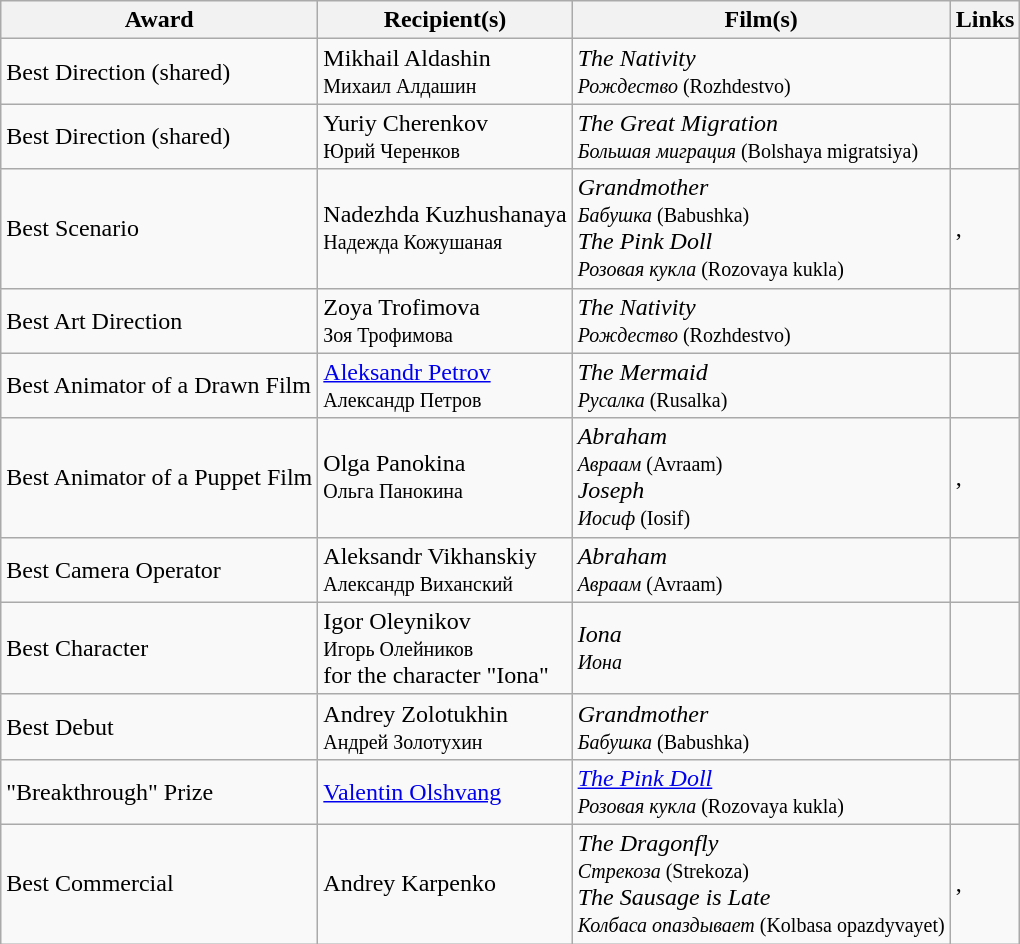<table class="wikitable">
<tr>
<th>Award</th>
<th>Recipient(s)</th>
<th>Film(s)</th>
<th>Links</th>
</tr>
<tr>
<td>Best Direction (shared)</td>
<td>Mikhail Aldashin<br><small>Михаил Алдашин</small></td>
<td><em>The Nativity</em><br><small><em>Рождество</em> (Rozhdestvo)</small></td>
<td></td>
</tr>
<tr>
<td>Best Direction (shared)</td>
<td>Yuriy Cherenkov<br><small>Юрий Черенков</small></td>
<td><em>The Great Migration</em><br><small><em>Большая миграция</em> (Bolshaya migratsiya)</small></td>
<td></td>
</tr>
<tr>
<td>Best Scenario</td>
<td>Nadezhda Kuzhushanaya<br><small>Надежда Кожушаная</small></td>
<td><em>Grandmother</em><br><small><em>Бабушка</em> (Babushka)</small><br><em>The Pink Doll</em><br><small><em>Розовая кукла</em> (Rozovaya kukla)</small></td>
<td>, </td>
</tr>
<tr>
<td>Best Art Direction</td>
<td>Zoya Trofimova<br><small>Зоя Трофимова</small></td>
<td><em>The Nativity</em><br><small><em>Рождество</em> (Rozhdestvo)</small></td>
<td></td>
</tr>
<tr>
<td>Best Animator of a Drawn Film</td>
<td><a href='#'>Aleksandr Petrov</a><br><small>Александр Петров</small></td>
<td><em>The Mermaid</em><br><small><em>Русалка</em> (Rusalka)</small></td>
<td></td>
</tr>
<tr>
<td>Best Animator of a Puppet Film</td>
<td>Olga Panokina<br><small>Ольга Панокина</small></td>
<td><em>Abraham</em><br><small><em>Авраам</em> (Avraam)</small><br><em>Joseph</em><br><small><em>Иосиф</em> (Iosif)</small></td>
<td>, </td>
</tr>
<tr>
<td>Best Camera Operator</td>
<td>Aleksandr Vikhanskiy<br><small>Александр Виханский</small></td>
<td><em>Abraham</em><br><small><em>Авраам</em> (Avraam)</small></td>
<td></td>
</tr>
<tr>
<td>Best Character</td>
<td>Igor Oleynikov<br><small>Игорь Олейников</small><br>for the character "Iona"</td>
<td><em>Iona</em><br><small><em>Иона</em></small></td>
<td></td>
</tr>
<tr>
<td>Best Debut</td>
<td>Andrey Zolotukhin<br><small>Андрей Золотухин</small></td>
<td><em>Grandmother</em><br><small><em>Бабушка</em> (Babushka)</small></td>
<td></td>
</tr>
<tr>
<td>"Breakthrough" Prize</td>
<td><a href='#'>Valentin Olshvang</a></td>
<td><em><a href='#'>The Pink Doll</a></em><br><small><em>Розовая кукла</em> (Rozovaya kukla)</small></td>
<td></td>
</tr>
<tr>
<td>Best Commercial</td>
<td>Andrey Karpenko</td>
<td><em>The Dragonfly</em><br><small><em>Стрекоза</em> (Strekoza)</small><br><em>The Sausage is Late</em><br><small><em>Колбаса опаздывает</em> (Kolbasa opazdyvayet)</small></td>
<td>, </td>
</tr>
</table>
